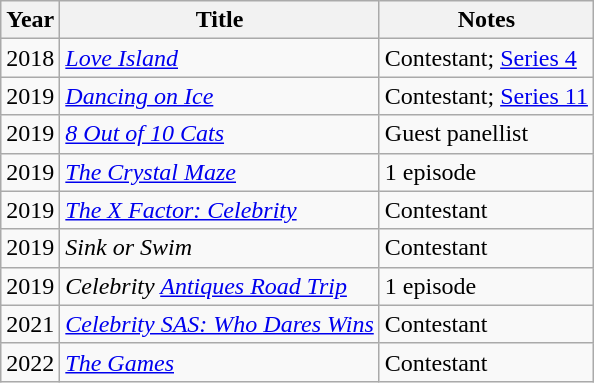<table class="wikitable">
<tr>
<th>Year</th>
<th>Title</th>
<th>Notes</th>
</tr>
<tr>
<td>2018</td>
<td><em><a href='#'>Love Island</a></em></td>
<td>Contestant; <a href='#'>Series 4</a></td>
</tr>
<tr>
<td>2019</td>
<td><em><a href='#'>Dancing on Ice</a></em></td>
<td>Contestant; <a href='#'>Series 11</a></td>
</tr>
<tr>
<td>2019</td>
<td><em><a href='#'>8 Out of 10 Cats</a></em></td>
<td>Guest panellist</td>
</tr>
<tr>
<td>2019</td>
<td><em><a href='#'>The Crystal Maze</a></em></td>
<td>1 episode</td>
</tr>
<tr>
<td>2019</td>
<td><em><a href='#'>The X Factor: Celebrity</a></em></td>
<td>Contestant</td>
</tr>
<tr>
<td>2019</td>
<td><em>Sink or Swim</em></td>
<td>Contestant</td>
</tr>
<tr>
<td>2019</td>
<td><em>Celebrity <a href='#'>Antiques Road Trip</a></em></td>
<td>1 episode</td>
</tr>
<tr>
<td>2021</td>
<td><em><a href='#'>Celebrity SAS: Who Dares Wins</a></em></td>
<td>Contestant</td>
</tr>
<tr>
<td>2022</td>
<td><em><a href='#'>The Games</a></em></td>
<td>Contestant</td>
</tr>
</table>
